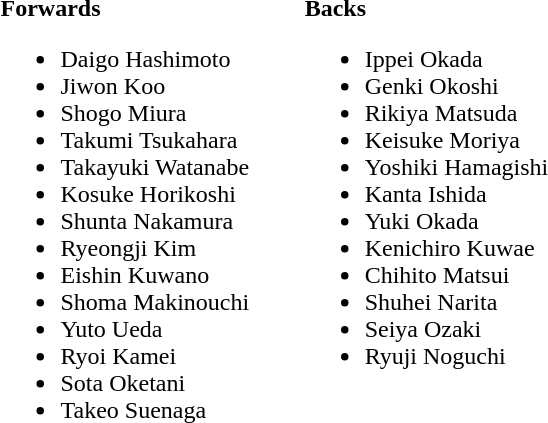<table class="toccolours" style="border-collapse: collapse;">
<tr>
<td valign="top"><br><strong>Forwards</strong><ul><li>Daigo Hashimoto</li><li>Jiwon Koo</li><li>Shogo Miura</li><li>Takumi Tsukahara</li><li>Takayuki Watanabe</li><li>Kosuke Horikoshi</li><li>Shunta Nakamura</li><li>Ryeongji Kim</li><li>Eishin Kuwano</li><li>Shoma Makinouchi</li><li>Yuto Ueda</li><li>Ryoi Kamei</li><li>Sota Oketani</li><li>Takeo Suenaga</li></ul></td>
<td width="33"> </td>
<td valign="top"><br><strong>Backs</strong><ul><li>Ippei Okada</li><li>Genki Okoshi</li><li>Rikiya Matsuda</li><li>Keisuke Moriya</li><li>Yoshiki Hamagishi</li><li>Kanta Ishida</li><li>Yuki Okada</li><li>Kenichiro Kuwae</li><li>Chihito Matsui</li><li>Shuhei Narita</li><li>Seiya Ozaki</li><li>Ryuji Noguchi</li></ul></td>
</tr>
</table>
